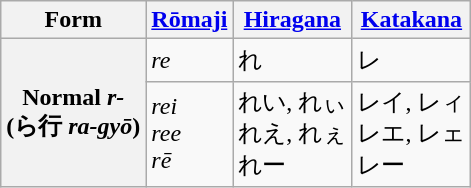<table class="wikitable">
<tr>
<th>Form</th>
<th><a href='#'>Rōmaji</a></th>
<th><a href='#'>Hiragana</a></th>
<th><a href='#'>Katakana</a></th>
</tr>
<tr>
<th rowspan="2">Normal <em>r-</em><br>(ら行 <em>ra-gyō</em>)</th>
<td><em>re</em></td>
<td>れ</td>
<td>レ</td>
</tr>
<tr>
<td><em>rei</em><br><em>ree</em><br><em>rē</em></td>
<td>れい, れぃ<br>れえ, れぇ<br>れー</td>
<td>レイ, レィ<br>レエ, レェ<br>レー</td>
</tr>
</table>
